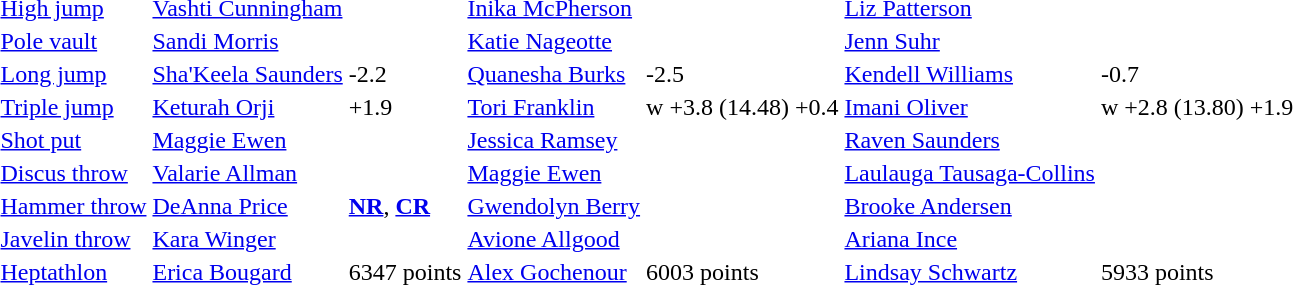<table>
<tr>
<td><a href='#'>High jump</a></td>
<td><a href='#'>Vashti Cunningham</a></td>
<td></td>
<td><a href='#'>Inika McPherson</a></td>
<td></td>
<td><a href='#'>Liz Patterson</a></td>
<td></td>
</tr>
<tr>
<td><a href='#'>Pole vault</a></td>
<td><a href='#'>Sandi Morris</a></td>
<td></td>
<td><a href='#'>Katie Nageotte</a></td>
<td></td>
<td><a href='#'>Jenn Suhr</a></td>
<td></td>
</tr>
<tr>
<td><a href='#'>Long jump</a></td>
<td><a href='#'>Sha'Keela Saunders</a></td>
<td> -2.2</td>
<td><a href='#'>Quanesha Burks</a></td>
<td> -2.5</td>
<td><a href='#'>Kendell Williams</a></td>
<td> -0.7</td>
</tr>
<tr>
<td><a href='#'>Triple jump</a></td>
<td><a href='#'>Keturah Orji</a></td>
<td> +1.9</td>
<td><a href='#'>Tori Franklin</a></td>
<td>w +3.8 (14.48) +0.4</td>
<td><a href='#'>Imani Oliver</a></td>
<td>w +2.8 (13.80) +1.9</td>
</tr>
<tr>
<td><a href='#'>Shot put</a></td>
<td><a href='#'>Maggie Ewen</a></td>
<td></td>
<td><a href='#'>Jessica Ramsey</a></td>
<td></td>
<td><a href='#'>Raven Saunders</a></td>
<td></td>
</tr>
<tr>
<td><a href='#'>Discus throw</a></td>
<td><a href='#'>Valarie Allman</a></td>
<td></td>
<td><a href='#'>Maggie Ewen</a></td>
<td></td>
<td><a href='#'>Laulauga Tausaga-Collins</a></td>
<td></td>
</tr>
<tr>
<td><a href='#'>Hammer throw</a></td>
<td><a href='#'>DeAnna Price</a></td>
<td> <strong><a href='#'>NR</a></strong>, <strong><a href='#'>CR</a></strong></td>
<td><a href='#'>Gwendolyn Berry</a></td>
<td></td>
<td><a href='#'>Brooke Andersen</a></td>
<td></td>
</tr>
<tr>
<td><a href='#'>Javelin throw</a></td>
<td><a href='#'>Kara Winger</a></td>
<td></td>
<td><a href='#'>Avione Allgood</a></td>
<td></td>
<td><a href='#'>Ariana Ince</a></td>
<td></td>
</tr>
<tr>
<td><a href='#'>Heptathlon</a></td>
<td><a href='#'>Erica Bougard</a></td>
<td>6347 points</td>
<td><a href='#'>Alex Gochenour</a></td>
<td>6003 points</td>
<td><a href='#'>Lindsay Schwartz</a></td>
<td>5933 points</td>
</tr>
</table>
